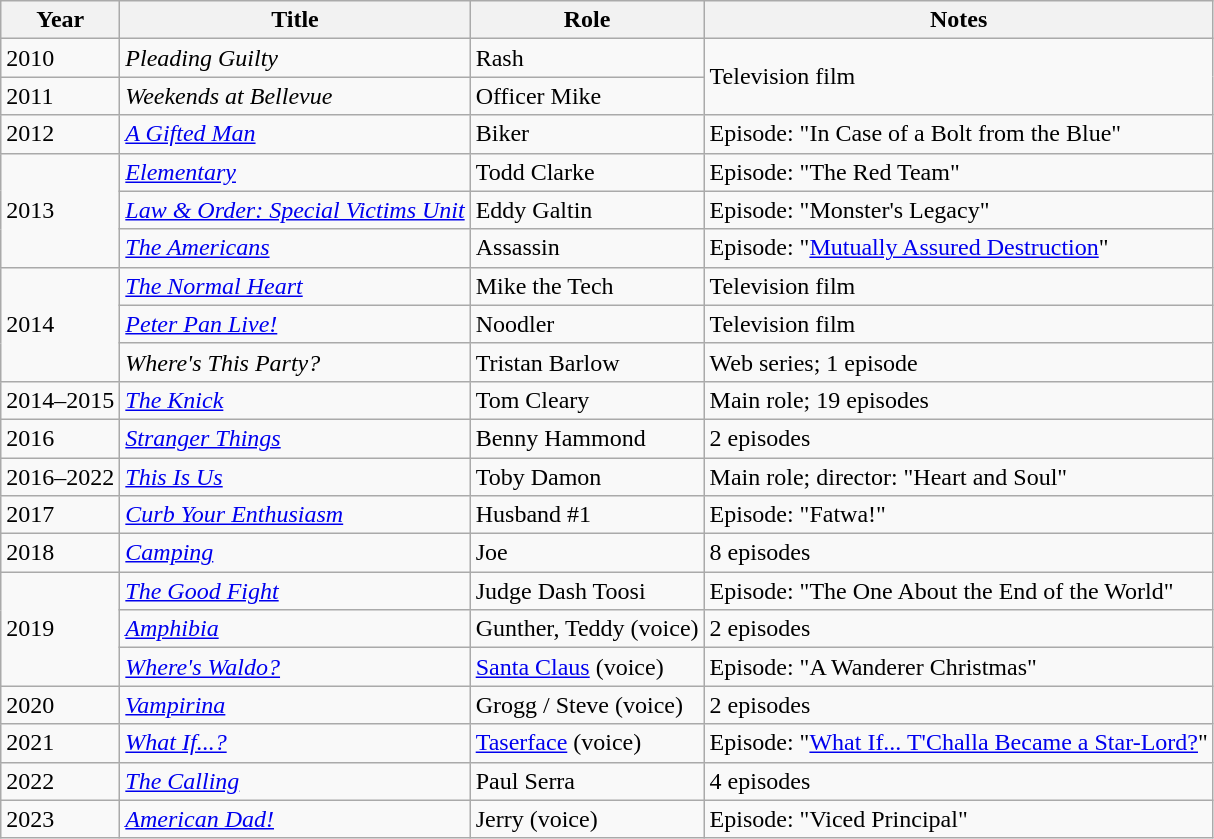<table class="wikitable">
<tr>
<th>Year</th>
<th>Title</th>
<th>Role</th>
<th>Notes</th>
</tr>
<tr>
<td>2010</td>
<td><em>Pleading Guilty</em></td>
<td>Rash</td>
<td rowspan="2">Television film</td>
</tr>
<tr>
<td>2011</td>
<td><em>Weekends at Bellevue</em></td>
<td>Officer Mike</td>
</tr>
<tr>
<td>2012</td>
<td><em><a href='#'>A Gifted Man</a></em></td>
<td>Biker</td>
<td>Episode: "In Case of a Bolt from the Blue"</td>
</tr>
<tr>
<td rowspan="3">2013</td>
<td><em><a href='#'>Elementary</a></em></td>
<td>Todd Clarke</td>
<td>Episode: "The Red Team"</td>
</tr>
<tr>
<td><em><a href='#'>Law & Order: Special Victims Unit</a></em></td>
<td>Eddy Galtin</td>
<td>Episode: "Monster's Legacy"</td>
</tr>
<tr>
<td><em><a href='#'>The Americans</a></em></td>
<td>Assassin</td>
<td>Episode: "<a href='#'>Mutually Assured Destruction</a>"</td>
</tr>
<tr>
<td rowspan="3">2014</td>
<td><em><a href='#'>The Normal Heart</a></em></td>
<td>Mike the Tech</td>
<td>Television film</td>
</tr>
<tr>
<td><em><a href='#'>Peter Pan Live!</a></em></td>
<td>Noodler</td>
<td>Television film</td>
</tr>
<tr>
<td><em>Where's This Party?</em></td>
<td>Tristan Barlow</td>
<td>Web series; 1 episode</td>
</tr>
<tr>
<td>2014–2015</td>
<td><em><a href='#'>The Knick</a></em></td>
<td>Tom Cleary</td>
<td>Main role; 19 episodes</td>
</tr>
<tr>
<td>2016</td>
<td><em><a href='#'>Stranger Things</a></em></td>
<td>Benny Hammond</td>
<td>2 episodes</td>
</tr>
<tr>
<td>2016–2022</td>
<td><em><a href='#'>This Is Us</a></em></td>
<td>Toby Damon</td>
<td>Main role; director: "Heart and Soul"</td>
</tr>
<tr>
<td>2017</td>
<td><em><a href='#'>Curb Your Enthusiasm</a></em></td>
<td>Husband #1</td>
<td>Episode: "Fatwa!"</td>
</tr>
<tr>
<td>2018</td>
<td><em><a href='#'>Camping</a></em></td>
<td>Joe</td>
<td>8 episodes</td>
</tr>
<tr>
<td rowspan="3">2019</td>
<td><em><a href='#'>The Good Fight</a></em></td>
<td>Judge Dash Toosi</td>
<td>Episode: "The One About the End of the World"</td>
</tr>
<tr>
<td><em><a href='#'>Amphibia</a></em></td>
<td>Gunther, Teddy (voice)</td>
<td>2 episodes</td>
</tr>
<tr>
<td><em><a href='#'>Where's Waldo?</a></em></td>
<td><a href='#'>Santa Claus</a> (voice)</td>
<td>Episode: "A Wanderer Christmas"</td>
</tr>
<tr>
<td>2020</td>
<td><em><a href='#'>Vampirina</a></em></td>
<td>Grogg / Steve (voice)</td>
<td>2 episodes</td>
</tr>
<tr>
<td>2021</td>
<td><em><a href='#'>What If...?</a></em></td>
<td><a href='#'>Taserface</a> (voice)</td>
<td>Episode: "<a href='#'>What If... T'Challa Became a Star-Lord?</a>"</td>
</tr>
<tr>
<td>2022</td>
<td><em><a href='#'>The Calling</a></em></td>
<td>Paul Serra</td>
<td>4 episodes</td>
</tr>
<tr>
<td>2023</td>
<td><em><a href='#'>American Dad!</a></em></td>
<td>Jerry (voice)</td>
<td>Episode: "Viced Principal"</td>
</tr>
</table>
